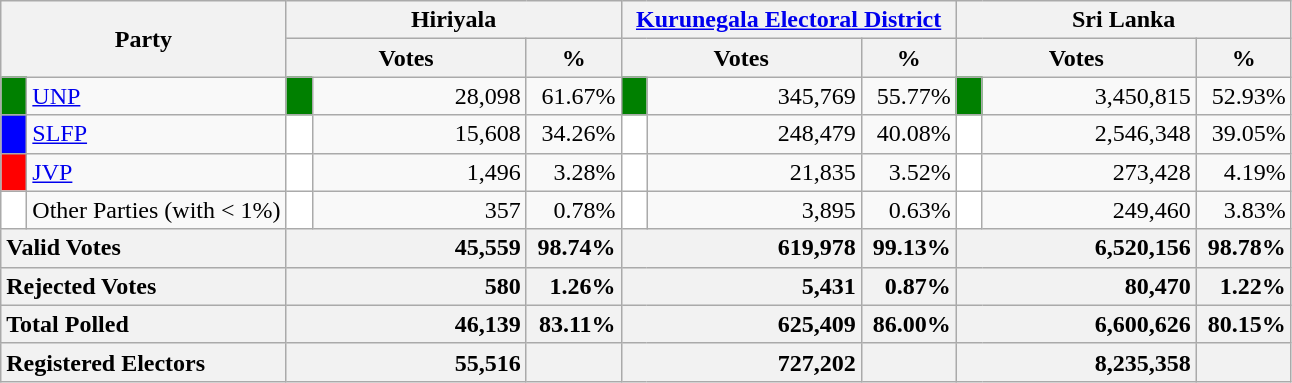<table class="wikitable">
<tr>
<th colspan="2" width="144px"rowspan="2">Party</th>
<th colspan="3" width="216px">Hiriyala</th>
<th colspan="3" width="216px"><a href='#'>Kurunegala Electoral District</a></th>
<th colspan="3" width="216px">Sri Lanka</th>
</tr>
<tr>
<th colspan="2" width="144px">Votes</th>
<th>%</th>
<th colspan="2" width="144px">Votes</th>
<th>%</th>
<th colspan="2" width="144px">Votes</th>
<th>%</th>
</tr>
<tr>
<td style="background-color:green;" width="10px"></td>
<td style="text-align:left;"><a href='#'>UNP</a></td>
<td style="background-color:green;" width="10px"></td>
<td style="text-align:right;">28,098</td>
<td style="text-align:right;">61.67%</td>
<td style="background-color:green;" width="10px"></td>
<td style="text-align:right;">345,769</td>
<td style="text-align:right;">55.77%</td>
<td style="background-color:green;" width="10px"></td>
<td style="text-align:right;">3,450,815</td>
<td style="text-align:right;">52.93%</td>
</tr>
<tr>
<td style="background-color:blue;" width="10px"></td>
<td style="text-align:left;"><a href='#'>SLFP</a></td>
<td style="background-color:white;" width="10px"></td>
<td style="text-align:right;">15,608</td>
<td style="text-align:right;">34.26%</td>
<td style="background-color:white;" width="10px"></td>
<td style="text-align:right;">248,479</td>
<td style="text-align:right;">40.08%</td>
<td style="background-color:white;" width="10px"></td>
<td style="text-align:right;">2,546,348</td>
<td style="text-align:right;">39.05%</td>
</tr>
<tr>
<td style="background-color:red;" width="10px"></td>
<td style="text-align:left;"><a href='#'>JVP</a></td>
<td style="background-color:white;" width="10px"></td>
<td style="text-align:right;">1,496</td>
<td style="text-align:right;">3.28%</td>
<td style="background-color:white;" width="10px"></td>
<td style="text-align:right;">21,835</td>
<td style="text-align:right;">3.52%</td>
<td style="background-color:white;" width="10px"></td>
<td style="text-align:right;">273,428</td>
<td style="text-align:right;">4.19%</td>
</tr>
<tr>
<td style="background-color:white;" width="10px"></td>
<td style="text-align:left;">Other Parties (with < 1%)</td>
<td style="background-color:white;" width="10px"></td>
<td style="text-align:right;">357</td>
<td style="text-align:right;">0.78%</td>
<td style="background-color:white;" width="10px"></td>
<td style="text-align:right;">3,895</td>
<td style="text-align:right;">0.63%</td>
<td style="background-color:white;" width="10px"></td>
<td style="text-align:right;">249,460</td>
<td style="text-align:right;">3.83%</td>
</tr>
<tr>
<th colspan="2" width="144px"style="text-align:left;">Valid Votes</th>
<th style="text-align:right;"colspan="2" width="144px">45,559</th>
<th style="text-align:right;">98.74%</th>
<th style="text-align:right;"colspan="2" width="144px">619,978</th>
<th style="text-align:right;">99.13%</th>
<th style="text-align:right;"colspan="2" width="144px">6,520,156</th>
<th style="text-align:right;">98.78%</th>
</tr>
<tr>
<th colspan="2" width="144px"style="text-align:left;">Rejected Votes</th>
<th style="text-align:right;"colspan="2" width="144px">580</th>
<th style="text-align:right;">1.26%</th>
<th style="text-align:right;"colspan="2" width="144px">5,431</th>
<th style="text-align:right;">0.87%</th>
<th style="text-align:right;"colspan="2" width="144px">80,470</th>
<th style="text-align:right;">1.22%</th>
</tr>
<tr>
<th colspan="2" width="144px"style="text-align:left;">Total Polled</th>
<th style="text-align:right;"colspan="2" width="144px">46,139</th>
<th style="text-align:right;">83.11%</th>
<th style="text-align:right;"colspan="2" width="144px">625,409</th>
<th style="text-align:right;">86.00%</th>
<th style="text-align:right;"colspan="2" width="144px">6,600,626</th>
<th style="text-align:right;">80.15%</th>
</tr>
<tr>
<th colspan="2" width="144px"style="text-align:left;">Registered Electors</th>
<th style="text-align:right;"colspan="2" width="144px">55,516</th>
<th></th>
<th style="text-align:right;"colspan="2" width="144px">727,202</th>
<th></th>
<th style="text-align:right;"colspan="2" width="144px">8,235,358</th>
<th></th>
</tr>
</table>
